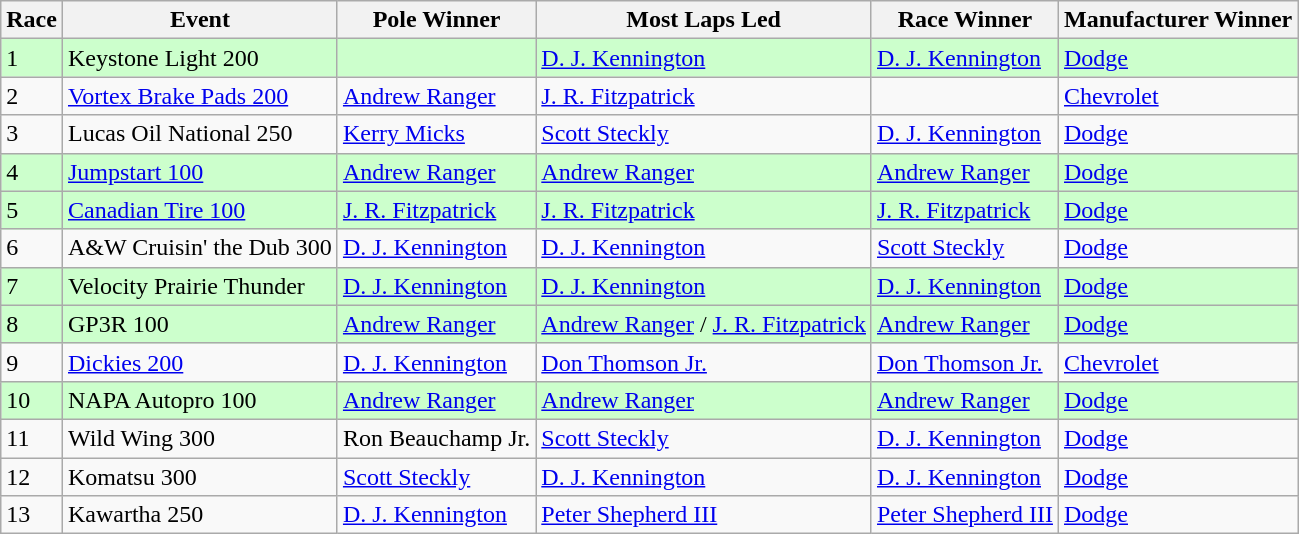<table class="wikitable">
<tr>
<th>Race</th>
<th>Event</th>
<th>Pole Winner</th>
<th>Most Laps Led</th>
<th>Race Winner</th>
<th>Manufacturer Winner</th>
</tr>
<tr style="background:#ccffcc;">
<td>1</td>
<td>Keystone Light 200</td>
<td></td>
<td><a href='#'>D. J. Kennington</a></td>
<td><a href='#'>D. J. Kennington</a></td>
<td><a href='#'>Dodge</a></td>
</tr>
<tr>
<td>2</td>
<td><a href='#'>Vortex Brake Pads 200</a></td>
<td><a href='#'>Andrew Ranger</a></td>
<td><a href='#'>J. R. Fitzpatrick</a></td>
<td></td>
<td><a href='#'>Chevrolet</a></td>
</tr>
<tr>
<td>3</td>
<td>Lucas Oil National 250</td>
<td><a href='#'>Kerry Micks</a></td>
<td><a href='#'>Scott Steckly</a></td>
<td><a href='#'>D. J. Kennington</a></td>
<td><a href='#'>Dodge</a></td>
</tr>
<tr style="background:#ccffcc;">
<td>4</td>
<td><a href='#'>Jumpstart 100</a></td>
<td><a href='#'>Andrew Ranger</a></td>
<td><a href='#'>Andrew Ranger</a></td>
<td><a href='#'>Andrew Ranger</a></td>
<td><a href='#'>Dodge</a></td>
</tr>
<tr style="background:#ccffcc;">
<td>5</td>
<td><a href='#'>Canadian Tire 100</a></td>
<td><a href='#'>J. R. Fitzpatrick</a></td>
<td><a href='#'>J. R. Fitzpatrick</a></td>
<td><a href='#'>J. R. Fitzpatrick</a></td>
<td><a href='#'>Dodge</a></td>
</tr>
<tr>
<td>6</td>
<td>A&W Cruisin' the Dub 300</td>
<td><a href='#'>D. J. Kennington</a></td>
<td><a href='#'>D. J. Kennington</a></td>
<td><a href='#'>Scott Steckly</a></td>
<td><a href='#'>Dodge</a></td>
</tr>
<tr style="background:#ccffcc;">
<td>7</td>
<td>Velocity Prairie Thunder</td>
<td><a href='#'>D. J. Kennington</a></td>
<td><a href='#'>D. J. Kennington</a></td>
<td><a href='#'>D. J. Kennington</a></td>
<td><a href='#'>Dodge</a></td>
</tr>
<tr style="background:#ccffcc;">
<td>8</td>
<td>GP3R 100</td>
<td><a href='#'>Andrew Ranger</a></td>
<td><a href='#'>Andrew Ranger</a> / <a href='#'>J. R. Fitzpatrick</a></td>
<td><a href='#'>Andrew Ranger</a></td>
<td><a href='#'>Dodge</a></td>
</tr>
<tr>
<td>9</td>
<td><a href='#'>Dickies 200</a></td>
<td><a href='#'>D. J. Kennington</a></td>
<td><a href='#'>Don Thomson Jr.</a></td>
<td><a href='#'>Don Thomson Jr.</a></td>
<td><a href='#'>Chevrolet</a></td>
</tr>
<tr style="background:#ccffcc;">
<td>10</td>
<td>NAPA Autopro 100</td>
<td><a href='#'>Andrew Ranger</a></td>
<td><a href='#'>Andrew Ranger</a></td>
<td><a href='#'>Andrew Ranger</a></td>
<td><a href='#'>Dodge</a></td>
</tr>
<tr>
<td>11</td>
<td>Wild Wing 300</td>
<td>Ron Beauchamp Jr.</td>
<td><a href='#'>Scott Steckly</a></td>
<td><a href='#'>D. J. Kennington</a></td>
<td><a href='#'>Dodge</a></td>
</tr>
<tr>
<td>12</td>
<td>Komatsu 300</td>
<td><a href='#'>Scott Steckly</a></td>
<td><a href='#'>D. J. Kennington</a></td>
<td><a href='#'>D. J. Kennington</a></td>
<td><a href='#'>Dodge</a></td>
</tr>
<tr>
<td>13</td>
<td>Kawartha 250</td>
<td><a href='#'>D. J. Kennington</a></td>
<td><a href='#'>Peter Shepherd III</a></td>
<td><a href='#'>Peter Shepherd III</a></td>
<td><a href='#'>Dodge</a></td>
</tr>
</table>
